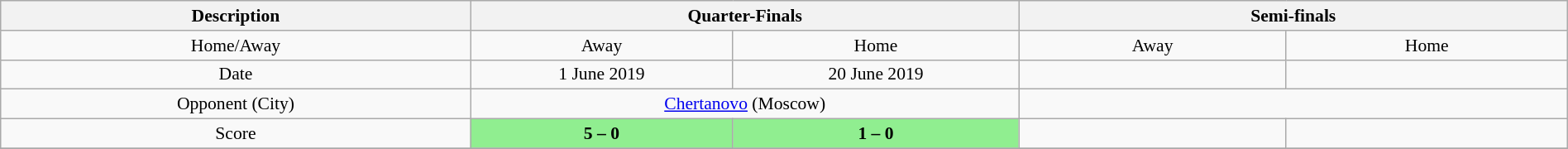<table class="wikitable" style="text-align:center; font-size:90%; width:100%;">
<tr>
<th style=text-align:center;width:30;">Description</th>
<th colspan=2 style=text-align:center;width:35%;">Quarter-Finals</th>
<th colspan=2 style=text-align:center;width:35%;">Semi-finals</th>
</tr>
<tr>
<td>Home/Away</td>
<td>Away</td>
<td>Home</td>
<td>Away</td>
<td>Home</td>
</tr>
<tr>
<td>Date</td>
<td>1 June 2019</td>
<td>20 June 2019</td>
<td></td>
<td></td>
</tr>
<tr>
<td>Opponent (City)</td>
<td colspan=2><a href='#'>Chertanovo</a> (Moscow)</td>
<td colspan=2></td>
</tr>
<tr>
<td>Score</td>
<td bgcolor=90EE90><strong>5 – 0</strong></td>
<td bgcolor=90EE90><strong>1 – 0</strong></td>
<td bgcolor=></td>
<td bgcolor=></td>
</tr>
<tr>
</tr>
</table>
